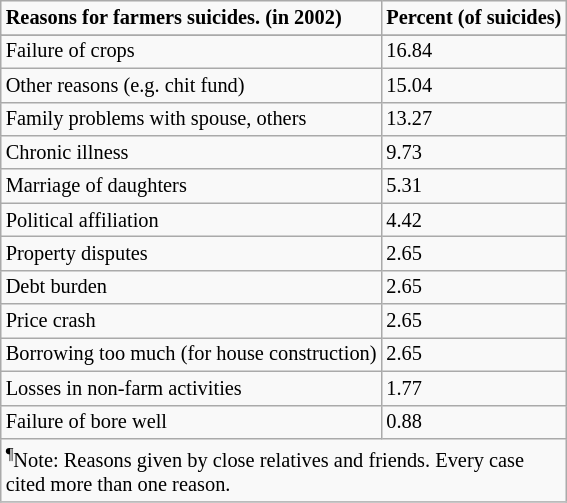<table class="wikitable" style="float: right; border: 1px solid #BBB; margin: .46em 0 0 .2em; font-size: 85%;">
<tr>
<td><strong>Reasons for farmers suicides. (in 2002)</strong></td>
<td><strong>Percent (of suicides)</strong></td>
</tr>
<tr>
</tr>
<tr>
<td>Failure of crops</td>
<td>16.84</td>
</tr>
<tr>
<td>Other reasons (e.g. chit fund)</td>
<td>15.04</td>
</tr>
<tr>
<td>Family problems with spouse, others</td>
<td>13.27</td>
</tr>
<tr>
<td>Chronic illness</td>
<td>9.73</td>
</tr>
<tr>
<td>Marriage of daughters</td>
<td>5.31</td>
</tr>
<tr>
<td>Political affiliation</td>
<td>4.42</td>
</tr>
<tr>
<td>Property disputes</td>
<td>2.65</td>
</tr>
<tr>
<td>Debt burden</td>
<td>2.65</td>
</tr>
<tr>
<td>Price crash</td>
<td>2.65</td>
</tr>
<tr>
<td>Borrowing too much (for house construction)</td>
<td>2.65</td>
</tr>
<tr>
<td>Losses in non-farm activities</td>
<td>1.77</td>
</tr>
<tr>
<td>Failure of bore well</td>
<td>0.88</td>
</tr>
<tr>
<td colspan="2"><sup>¶</sup>Note: Reasons given by close relatives and friends. Every case<br>cited more than one reason.</td>
</tr>
<tr>
</tr>
</table>
